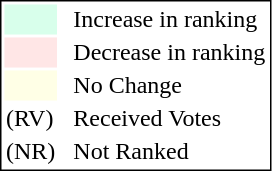<table style="border:1px solid black;">
<tr>
<td style="background:#D8FFEB; width:20px;"></td>
<td> </td>
<td>Increase in ranking</td>
</tr>
<tr>
<td style="background:#FFE6E6; width:20px;"></td>
<td> </td>
<td>Decrease in ranking</td>
</tr>
<tr>
<td style="background:#FFFFE6; width:20px;"></td>
<td> </td>
<td>No Change</td>
</tr>
<tr>
<td>(RV)</td>
<td> </td>
<td>Received Votes</td>
</tr>
<tr>
<td>(NR)</td>
<td> </td>
<td>Not Ranked</td>
</tr>
</table>
